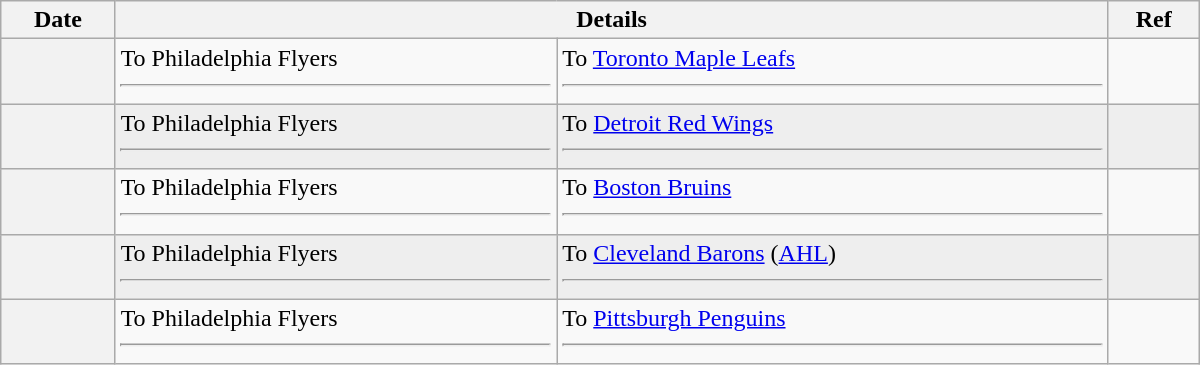<table class="wikitable plainrowheaders" style="width: 50em;">
<tr>
<th scope="col">Date</th>
<th scope="col" colspan="2">Details</th>
<th scope="col">Ref</th>
</tr>
<tr>
<th scope="row"></th>
<td valign="top">To Philadelphia Flyers <hr></td>
<td valign="top">To <a href='#'>Toronto Maple Leafs</a> <hr></td>
<td></td>
</tr>
<tr bgcolor="#eeeeee">
<th scope="row"></th>
<td valign="top">To Philadelphia Flyers <hr></td>
<td valign="top">To <a href='#'>Detroit Red Wings</a> <hr></td>
<td></td>
</tr>
<tr>
<th scope="row"></th>
<td valign="top">To Philadelphia Flyers <hr> </td>
<td valign="top">To <a href='#'>Boston Bruins</a> <hr> </td>
<td></td>
</tr>
<tr bgcolor="#eeeeee">
<th scope="row"></th>
<td valign="top">To Philadelphia Flyers <hr> </td>
<td valign="top">To <a href='#'>Cleveland Barons</a> (<a href='#'>AHL</a>) <hr> </td>
<td></td>
</tr>
<tr>
<th scope="row"></th>
<td valign="top">To Philadelphia Flyers <hr> </td>
<td valign="top">To <a href='#'>Pittsburgh Penguins</a> <hr> </td>
<td></td>
</tr>
</table>
